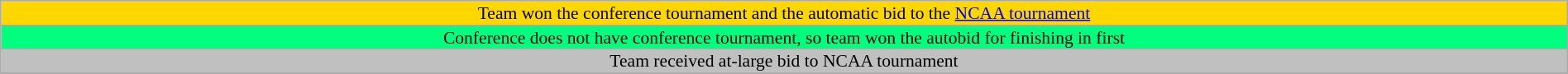<table class="wikitable" width="100%" style="font-size:90%; line-height:90%;">
<tr>
<td align="center" colspan="7" style="background:#FFD700;">Team won the conference tournament and the automatic bid to the <a href='#'>NCAA tournament</a></td>
</tr>
<tr>
<td align="center" colspan="7" style="background:#00FF7F;">Conference does not have conference tournament, so team won the autobid for finishing in first</td>
</tr>
<tr>
<td align="center" colspan="7" style="background:#C0C0C0;">Team received at-large bid to NCAA tournament</td>
</tr>
<tr>
</tr>
</table>
